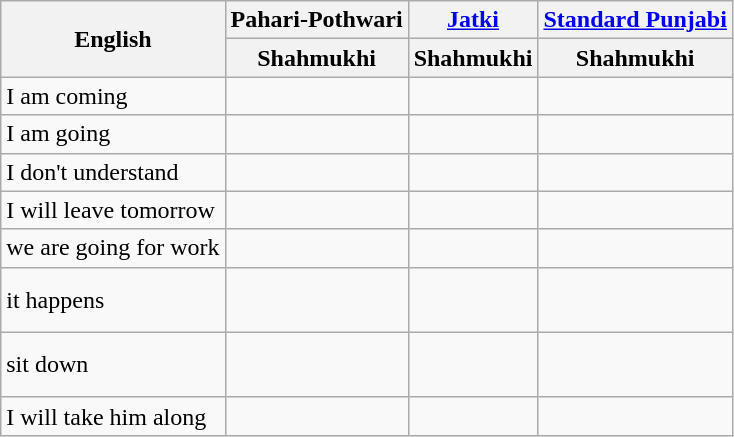<table class="wikitable">
<tr>
<th rowspan="2">English</th>
<th>Pahari-Pothwari</th>
<th><a href='#'>Jatki</a></th>
<th><a href='#'>Standard Punjabi</a></th>
</tr>
<tr>
<th>Shahmukhi</th>
<th>Shahmukhi</th>
<th>Shahmukhi</th>
</tr>
<tr>
<td>I am coming</td>
<td></td>
<td></td>
<td></td>
</tr>
<tr>
<td>I am going</td>
<td><br></td>
<td><br></td>
<td></td>
</tr>
<tr>
<td>I don't understand</td>
<td></td>
<td></td>
<td></td>
</tr>
<tr>
<td>I will leave tomorrow</td>
<td><br></td>
<td><br></td>
<td></td>
</tr>
<tr>
<td>we are going for work</td>
<td></td>
<td></td>
<td></td>
</tr>
<tr>
<td>it happens</td>
<td><br><br></td>
<td><br></td>
<td></td>
</tr>
<tr>
<td>sit down</td>
<td><br><br></td>
<td><br></td>
<td></td>
</tr>
<tr>
<td>I will take him along</td>
<td><br></td>
<td><br></td>
<td></td>
</tr>
</table>
